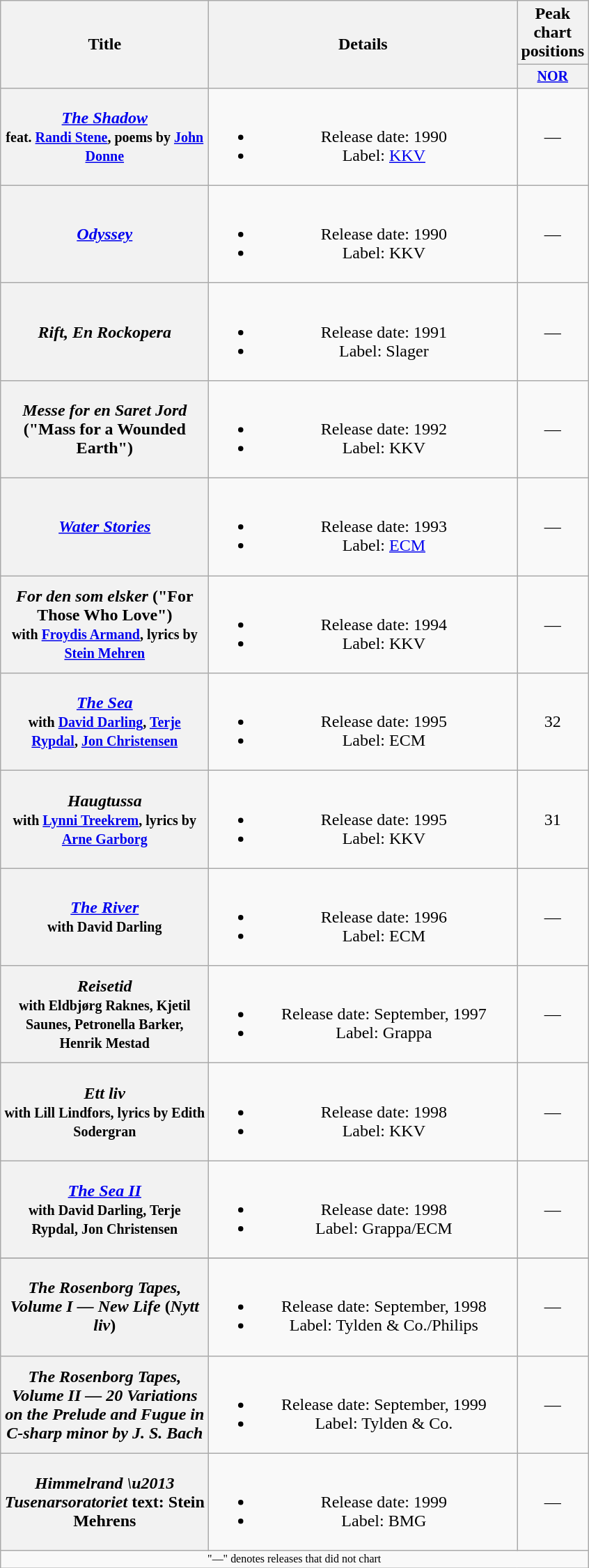<table class="wikitable plainrowheaders" style="text-align:center;">
<tr>
<th rowspan="2" style="width:12em;">Title</th>
<th rowspan="2" style="width:18em;">Details</th>
<th>Peak chart positions</th>
</tr>
<tr style="font-size:smaller;">
<th style="width:4em;"><a href='#'>NOR</a><br></th>
</tr>
<tr>
<th scope="row"><em><a href='#'>The Shadow</a></em> <br> <small>feat. <a href='#'>Randi Stene</a>, poems by <a href='#'>John Donne</a> </small></th>
<td><br><ul><li>Release date: 1990</li><li>Label: <a href='#'>KKV</a></li></ul></td>
<td>—</td>
</tr>
<tr>
<th scope="row"><em><a href='#'>Odyssey</a></em></th>
<td><br><ul><li>Release date: 1990</li><li>Label: KKV</li></ul></td>
<td>—</td>
</tr>
<tr>
<th scope="row"><em>Rift,  En Rockopera</em></th>
<td><br><ul><li>Release date: 1991</li><li>Label: Slager</li></ul></td>
<td>—</td>
</tr>
<tr>
<th scope="row"><em>Messe for en Saret Jord</em> ("Mass for a Wounded Earth")</th>
<td><br><ul><li>Release date: 1992</li><li>Label: KKV</li></ul></td>
<td>—</td>
</tr>
<tr>
<th scope="row"><em><a href='#'>Water Stories</a></em></th>
<td><br><ul><li>Release date: 1993</li><li>Label: <a href='#'>ECM</a></li></ul></td>
<td>—</td>
</tr>
<tr>
<th scope="row"><em>For den som elsker</em> ("For Those Who Love") <br><small>with <a href='#'>Froydis Armand</a>, lyrics by <a href='#'>Stein Mehren</a></small></th>
<td><br><ul><li>Release date: 1994</li><li>Label: KKV</li></ul></td>
<td>—</td>
</tr>
<tr>
<th scope="row"><em><a href='#'>The Sea</a></em>  <br><small>with <a href='#'>David Darling</a>, <a href='#'>Terje Rypdal</a>, <a href='#'>Jon Christensen</a></small></th>
<td><br><ul><li>Release date: 1995</li><li>Label: ECM</li></ul></td>
<td>32</td>
</tr>
<tr>
<th scope="row"><em>Haugtussa</em> <br><small> with <a href='#'>Lynni Treekrem</a>, lyrics by <a href='#'>Arne Garborg</a> </small></th>
<td><br><ul><li>Release date: 1995</li><li>Label: KKV</li></ul></td>
<td>31</td>
</tr>
<tr>
<th scope="row"><em><a href='#'>The River</a></em> <br><small> with David Darling</small></th>
<td><br><ul><li>Release date: 1996</li><li>Label: ECM</li></ul></td>
<td>—</td>
</tr>
<tr>
<th scope="row"><em>Reisetid</em> <br><small> with Eldbjørg Raknes, Kjetil Saunes, Petronella Barker, Henrik Mestad</small></th>
<td><br><ul><li>Release date: September, 1997</li><li>Label: Grappa</li></ul></td>
<td>—</td>
</tr>
<tr>
<th scope="row"><em>Ett liv</em><br><small> with Lill Lindfors, lyrics by Edith Sodergran</small></th>
<td><br><ul><li>Release date: 1998</li><li>Label: KKV</li></ul></td>
<td>—</td>
</tr>
<tr>
<th scope="row"><em><a href='#'>The Sea II</a></em><br><small> with David Darling, Terje Rypdal, Jon Christensen</small></th>
<td><br><ul><li>Release date: 1998</li><li>Label: Grappa/ECM</li></ul></td>
<td>—</td>
</tr>
<tr>
</tr>
<tr>
<th scope="row"><em>The Rosenborg Tapes, Volume I — New Life</em> (<em>Nytt liv</em>)</th>
<td><br><ul><li>Release date: September, 1998</li><li>Label: Tylden & Co./Philips</li></ul></td>
<td>—</td>
</tr>
<tr>
<th scope="row"><em>The Rosenborg Tapes, Volume II — 20 Variations on the Prelude and Fugue in C-sharp minor by J. S. Bach</em></th>
<td><br><ul><li>Release date: September, 1999</li><li>Label: Tylden & Co.</li></ul></td>
<td>—</td>
</tr>
<tr>
<th scope="row"><em>Himmelrand \u2013 Tusenarsoratoriet</em> text: Stein Mehrens</th>
<td><br><ul><li>Release date: 1999</li><li>Label: BMG</li></ul></td>
<td>—</td>
</tr>
<tr>
<td colspan="4" style="font-size:8pt">"—" denotes releases that did not chart</td>
</tr>
</table>
